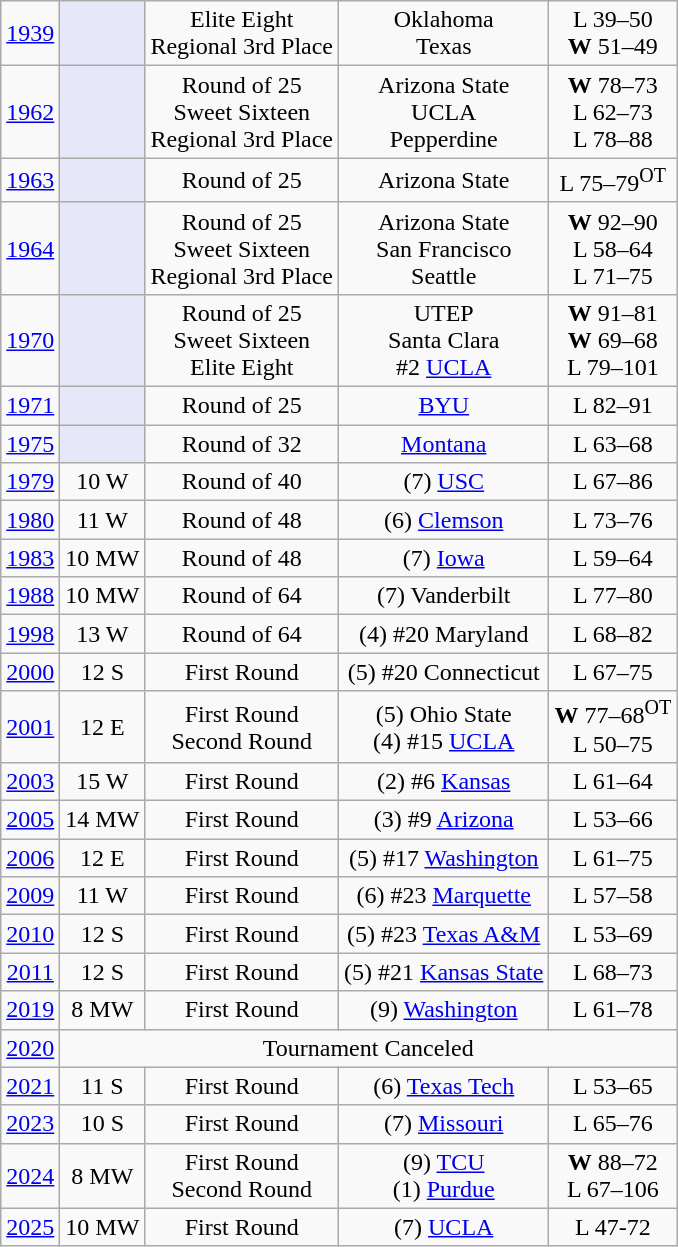<table class=wikitable style="text-align:center">
<tr>
<td><a href='#'>1939</a></td>
<td style="background:#E6E8FA;"></td>
<td>Elite Eight<br>Regional 3rd Place</td>
<td>Oklahoma<br>Texas</td>
<td>L 39–50<br><strong>W</strong> 51–49</td>
</tr>
<tr>
<td><a href='#'>1962</a></td>
<td style="background:#E6E8FA;"></td>
<td>Round of 25<br>Sweet Sixteen<br>Regional 3rd Place</td>
<td>Arizona State<br>UCLA<br>Pepperdine</td>
<td><strong>W</strong> 78–73<br>L 62–73<br>L 78–88</td>
</tr>
<tr>
<td><a href='#'>1963</a></td>
<td style="background:#E6E8FA;"></td>
<td>Round of 25</td>
<td>Arizona State</td>
<td>L 75–79<sup>OT</sup></td>
</tr>
<tr>
<td><a href='#'>1964</a></td>
<td style="background:#E6E8FA;"></td>
<td>Round of 25<br>Sweet Sixteen<br>Regional 3rd Place</td>
<td>Arizona State<br>San Francisco<br>Seattle</td>
<td><strong>W</strong> 92–90<br>L 58–64<br>L 71–75</td>
</tr>
<tr>
<td><a href='#'>1970</a></td>
<td style="background:#E6E8FA;"></td>
<td>Round of 25<br>Sweet Sixteen<br>Elite Eight</td>
<td>UTEP<br>Santa Clara<br>#2 <a href='#'>UCLA</a></td>
<td><strong>W</strong> 91–81<br><strong>W</strong> 69–68<br>L 79–101</td>
</tr>
<tr>
<td><a href='#'>1971</a></td>
<td style="background:#E6E8FA;"></td>
<td>Round of 25</td>
<td><a href='#'>BYU</a></td>
<td>L 82–91</td>
</tr>
<tr>
<td><a href='#'>1975</a></td>
<td style="background:#E6E8FA;"></td>
<td>Round of 32</td>
<td><a href='#'>Montana</a></td>
<td>L 63–68</td>
</tr>
<tr>
<td><a href='#'>1979</a></td>
<td>10 W</td>
<td>Round of 40</td>
<td>(7) <a href='#'>USC</a></td>
<td>L 67–86</td>
</tr>
<tr>
<td><a href='#'>1980</a></td>
<td>11 W</td>
<td>Round of 48</td>
<td>(6) <a href='#'>Clemson</a></td>
<td>L 73–76</td>
</tr>
<tr>
<td><a href='#'>1983</a></td>
<td>10 MW</td>
<td>Round of 48</td>
<td>(7) <a href='#'>Iowa</a></td>
<td>L 59–64</td>
</tr>
<tr>
<td><a href='#'>1988</a></td>
<td>10 MW</td>
<td>Round of 64</td>
<td>(7) Vanderbilt</td>
<td>L 77–80</td>
</tr>
<tr>
<td><a href='#'>1998</a></td>
<td>13 W</td>
<td>Round of 64</td>
<td>(4) #20 Maryland</td>
<td>L 68–82</td>
</tr>
<tr>
<td><a href='#'>2000</a></td>
<td>12 S</td>
<td>First Round</td>
<td>(5) #20 Connecticut</td>
<td>L 67–75</td>
</tr>
<tr>
<td><a href='#'>2001</a></td>
<td>12 E</td>
<td>First Round<br>Second Round</td>
<td>(5) Ohio State<br>(4) #15 <a href='#'>UCLA</a></td>
<td><strong>W</strong> 77–68<sup>OT</sup><br>L 50–75</td>
</tr>
<tr>
<td><a href='#'>2003</a></td>
<td>15 W</td>
<td>First Round</td>
<td>(2) #6 <a href='#'>Kansas</a></td>
<td>L 61–64</td>
</tr>
<tr>
<td><a href='#'>2005</a></td>
<td>14 MW</td>
<td>First Round</td>
<td>(3) #9 <a href='#'>Arizona</a></td>
<td>L 53–66</td>
</tr>
<tr>
<td><a href='#'>2006</a></td>
<td>12 E</td>
<td>First Round</td>
<td>(5) #17 <a href='#'>Washington</a></td>
<td>L 61–75</td>
</tr>
<tr>
<td><a href='#'>2009</a></td>
<td>11 W</td>
<td>First Round</td>
<td>(6) #23 <a href='#'>Marquette</a></td>
<td>L 57–58</td>
</tr>
<tr>
<td><a href='#'>2010</a></td>
<td>12 S</td>
<td>First Round</td>
<td>(5) #23 <a href='#'>Texas A&M</a></td>
<td>L 53–69</td>
</tr>
<tr>
<td><a href='#'>2011</a></td>
<td>12 S</td>
<td>First Round</td>
<td>(5) #21 <a href='#'>Kansas State</a></td>
<td>L 68–73</td>
</tr>
<tr>
<td><a href='#'>2019</a></td>
<td>8 MW</td>
<td>First Round</td>
<td>(9) <a href='#'>Washington</a></td>
<td>L 61–78</td>
</tr>
<tr>
<td><a href='#'>2020</a></td>
<td colspan=4>Tournament Canceled</td>
</tr>
<tr>
<td><a href='#'>2021</a></td>
<td>11 S</td>
<td>First Round</td>
<td>(6) <a href='#'>Texas Tech</a></td>
<td>L 53–65</td>
</tr>
<tr>
<td><a href='#'>2023</a></td>
<td>10 S</td>
<td>First Round</td>
<td>(7) <a href='#'>Missouri</a></td>
<td>L 65–76</td>
</tr>
<tr>
<td><a href='#'>2024</a></td>
<td>8 MW</td>
<td>First Round<br>Second Round</td>
<td>(9) <a href='#'>TCU</a><br>(1) <a href='#'>Purdue</a></td>
<td><strong>W</strong> 88–72<br> L 67–106</td>
</tr>
<tr>
<td><a href='#'>2025</a></td>
<td>10 MW</td>
<td>First Round</td>
<td>(7) <a href='#'>UCLA</a></td>
<td>L 47-72</td>
</tr>
</table>
